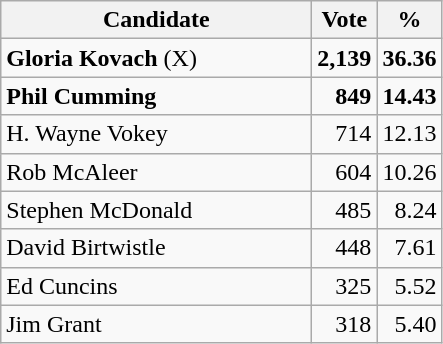<table class="wikitable">
<tr>
<th bgcolor="#DDDDFF" width="200px">Candidate</th>
<th bgcolor="#DDDDFF">Vote</th>
<th bgcolor="#DDDDFF">%</th>
</tr>
<tr>
<td><strong>Gloria Kovach</strong> (X)</td>
<td style="text-align: right;"><strong>2,139</strong></td>
<td style="text-align: right;"><strong>36.36</strong></td>
</tr>
<tr>
<td><strong>Phil Cumming</strong></td>
<td style="text-align: right;"><strong>849</strong></td>
<td style="text-align: right;"><strong>14.43</strong></td>
</tr>
<tr>
<td>H. Wayne Vokey</td>
<td style="text-align: right;">714</td>
<td style="text-align: right;">12.13</td>
</tr>
<tr>
<td>Rob McAleer</td>
<td style="text-align: right;">604</td>
<td style="text-align: right;">10.26</td>
</tr>
<tr>
<td>Stephen McDonald</td>
<td style="text-align: right;">485</td>
<td style="text-align: right;">8.24</td>
</tr>
<tr>
<td>David Birtwistle</td>
<td style="text-align: right;">448</td>
<td style="text-align: right;">7.61</td>
</tr>
<tr>
<td>Ed Cuncins</td>
<td style="text-align: right;">325</td>
<td style="text-align: right;">5.52</td>
</tr>
<tr>
<td>Jim Grant</td>
<td style="text-align: right;">318</td>
<td style="text-align: right;">5.40</td>
</tr>
</table>
